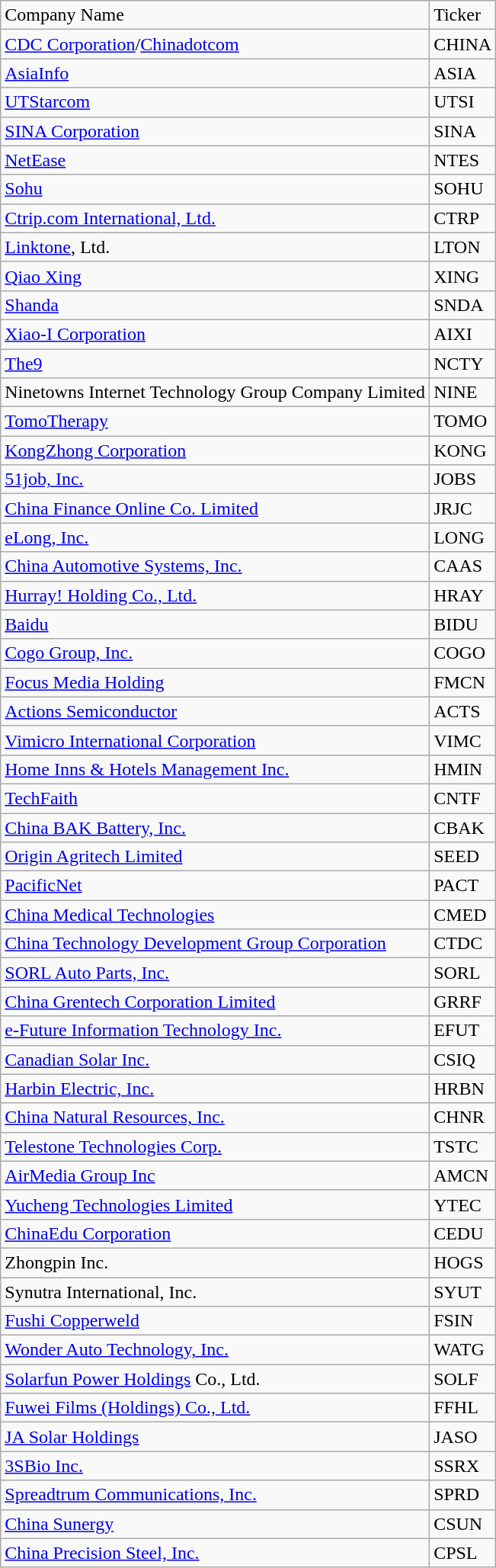<table class="wikitable sortable" border="1">
<tr>
<td>Company Name</td>
<td>Ticker</td>
</tr>
<tr>
<td><a href='#'>CDC Corporation</a>/<a href='#'>Chinadotcom</a></td>
<td>CHINA</td>
</tr>
<tr>
<td><a href='#'>AsiaInfo</a></td>
<td>ASIA</td>
</tr>
<tr>
<td><a href='#'>UTStarcom</a></td>
<td>UTSI</td>
</tr>
<tr>
<td><a href='#'>SINA Corporation</a></td>
<td>SINA</td>
</tr>
<tr>
<td><a href='#'>NetEase</a></td>
<td>NTES</td>
</tr>
<tr>
<td><a href='#'>Sohu</a></td>
<td>SOHU</td>
</tr>
<tr>
<td><a href='#'>Ctrip.com International, Ltd.</a></td>
<td>CTRP</td>
</tr>
<tr>
<td><a href='#'>Linktone</a>, Ltd.</td>
<td>LTON</td>
</tr>
<tr>
<td><a href='#'>Qiao Xing</a></td>
<td>XING</td>
</tr>
<tr>
<td><a href='#'>Shanda</a></td>
<td>SNDA</td>
</tr>
<tr>
<td><a href='#'>Xiao-I Corporation</a></td>
<td>AIXI</td>
</tr>
<tr>
<td><a href='#'>The9</a></td>
<td>NCTY</td>
</tr>
<tr>
<td>Ninetowns Internet Technology Group Company Limited</td>
<td>NINE</td>
</tr>
<tr>
<td><a href='#'>TomoTherapy</a></td>
<td>TOMO </td>
</tr>
<tr>
<td><a href='#'>KongZhong Corporation</a></td>
<td>KONG</td>
</tr>
<tr>
<td><a href='#'>51job, Inc.</a></td>
<td>JOBS</td>
</tr>
<tr>
<td><a href='#'>China Finance Online Co. Limited</a></td>
<td>JRJC</td>
</tr>
<tr>
<td><a href='#'>eLong, Inc.</a></td>
<td>LONG</td>
</tr>
<tr>
<td><a href='#'>China Automotive Systems, Inc.</a></td>
<td>CAAS</td>
</tr>
<tr>
<td><a href='#'>Hurray! Holding Co., Ltd.</a></td>
<td>HRAY</td>
</tr>
<tr>
<td><a href='#'>Baidu</a></td>
<td>BIDU</td>
</tr>
<tr>
<td><a href='#'>Cogo Group, Inc.</a></td>
<td>COGO</td>
</tr>
<tr>
<td><a href='#'>Focus Media Holding</a></td>
<td>FMCN</td>
</tr>
<tr>
<td><a href='#'>Actions Semiconductor</a></td>
<td>ACTS</td>
</tr>
<tr>
<td><a href='#'>Vimicro International Corporation</a></td>
<td>VIMC</td>
</tr>
<tr>
<td><a href='#'>Home Inns & Hotels Management Inc.</a></td>
<td>HMIN</td>
</tr>
<tr>
<td><a href='#'>TechFaith</a></td>
<td>CNTF</td>
</tr>
<tr>
<td><a href='#'>China BAK Battery, Inc.</a></td>
<td>CBAK</td>
</tr>
<tr>
<td><a href='#'>Origin Agritech Limited</a></td>
<td>SEED</td>
</tr>
<tr>
<td><a href='#'>PacificNet</a></td>
<td>PACT</td>
</tr>
<tr>
<td><a href='#'>China Medical Technologies</a></td>
<td>CMED</td>
</tr>
<tr>
<td><a href='#'>China Technology Development Group Corporation</a></td>
<td>CTDC</td>
</tr>
<tr>
<td><a href='#'>SORL Auto Parts, Inc.</a></td>
<td>SORL</td>
</tr>
<tr>
<td><a href='#'>China Grentech Corporation Limited</a></td>
<td>GRRF</td>
</tr>
<tr>
<td><a href='#'>e-Future Information Technology Inc.</a></td>
<td>EFUT</td>
</tr>
<tr>
<td><a href='#'>Canadian Solar Inc.</a></td>
<td>CSIQ</td>
</tr>
<tr>
<td><a href='#'>Harbin Electric, Inc.</a></td>
<td>HRBN</td>
</tr>
<tr>
<td><a href='#'>China Natural Resources, Inc.</a></td>
<td>CHNR</td>
</tr>
<tr>
<td><a href='#'>Telestone Technologies Corp.</a></td>
<td>TSTC</td>
</tr>
<tr>
<td><a href='#'>AirMedia Group Inc</a></td>
<td>AMCN</td>
</tr>
<tr>
<td><a href='#'>Yucheng Technologies Limited</a></td>
<td>YTEC</td>
</tr>
<tr>
<td><a href='#'>ChinaEdu Corporation</a></td>
<td>CEDU</td>
</tr>
<tr>
<td>Zhongpin Inc.</td>
<td>HOGS</td>
</tr>
<tr>
<td>Synutra International, Inc.</td>
<td>SYUT</td>
</tr>
<tr>
<td><a href='#'>Fushi Copperweld</a></td>
<td>FSIN</td>
</tr>
<tr>
<td><a href='#'>Wonder Auto Technology, Inc.</a></td>
<td>WATG</td>
</tr>
<tr>
<td><a href='#'>Solarfun Power Holdings</a> Co., Ltd.</td>
<td>SOLF</td>
</tr>
<tr>
<td><a href='#'>Fuwei Films (Holdings) Co., Ltd.</a></td>
<td>FFHL</td>
</tr>
<tr>
<td><a href='#'>JA Solar Holdings</a></td>
<td>JASO</td>
</tr>
<tr>
<td><a href='#'>3SBio Inc.</a></td>
<td>SSRX</td>
</tr>
<tr>
<td><a href='#'>Spreadtrum Communications, Inc.</a></td>
<td>SPRD</td>
</tr>
<tr>
<td><a href='#'>China Sunergy</a></td>
<td>CSUN</td>
</tr>
<tr>
<td><a href='#'>China Precision Steel, Inc.</a></td>
<td>CPSL</td>
</tr>
</table>
